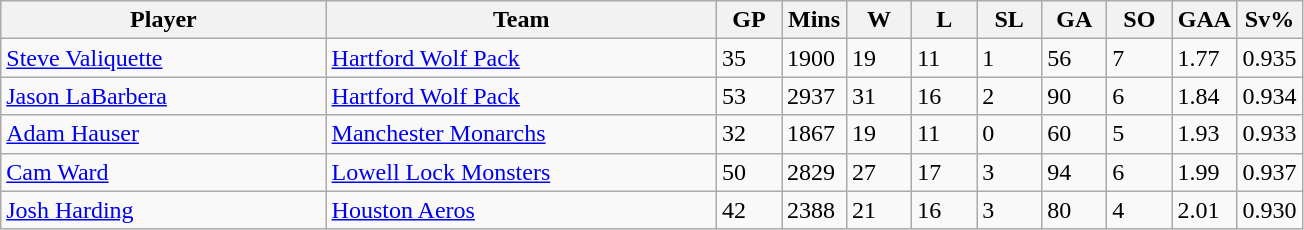<table class="wikitable">
<tr>
<th bgcolor="#DDDDFF" width="25%">Player</th>
<th bgcolor="#DDDDFF" width="30%">Team</th>
<th bgcolor="#DDDDFF" width="5%">GP</th>
<th bgcolor="#DDDDFF" width="5%">Mins</th>
<th bgcolor="#DDDDFF" width="5%">W</th>
<th bgcolor="#DDDDFF" width="5%">L</th>
<th bgcolor="#DDDDFF" width="5%">SL</th>
<th bgcolor="#DDDDFF" width="5%">GA</th>
<th bgcolor="#DDDDFF" width="5%">SO</th>
<th bgcolor="#DDDDFF" width="5%">GAA</th>
<th bgcolor="#DDDDFF" width="5%">Sv%</th>
</tr>
<tr>
<td><a href='#'>Steve Valiquette</a></td>
<td><a href='#'>Hartford Wolf Pack</a></td>
<td>35</td>
<td>1900</td>
<td>19</td>
<td>11</td>
<td>1</td>
<td>56</td>
<td>7</td>
<td>1.77</td>
<td>0.935</td>
</tr>
<tr>
<td><a href='#'>Jason LaBarbera</a></td>
<td><a href='#'>Hartford Wolf Pack</a></td>
<td>53</td>
<td>2937</td>
<td>31</td>
<td>16</td>
<td>2</td>
<td>90</td>
<td>6</td>
<td>1.84</td>
<td>0.934</td>
</tr>
<tr>
<td><a href='#'>Adam Hauser</a></td>
<td><a href='#'>Manchester Monarchs</a></td>
<td>32</td>
<td>1867</td>
<td>19</td>
<td>11</td>
<td>0</td>
<td>60</td>
<td>5</td>
<td>1.93</td>
<td>0.933</td>
</tr>
<tr>
<td><a href='#'>Cam Ward</a></td>
<td><a href='#'>Lowell Lock Monsters</a></td>
<td>50</td>
<td>2829</td>
<td>27</td>
<td>17</td>
<td>3</td>
<td>94</td>
<td>6</td>
<td>1.99</td>
<td>0.937</td>
</tr>
<tr>
<td><a href='#'>Josh Harding</a></td>
<td><a href='#'>Houston Aeros</a></td>
<td>42</td>
<td>2388</td>
<td>21</td>
<td>16</td>
<td>3</td>
<td>80</td>
<td>4</td>
<td>2.01</td>
<td>0.930</td>
</tr>
</table>
